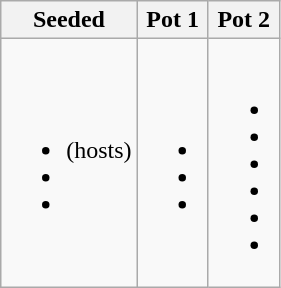<table class="wikitable">
<tr>
<th rowspan=1>Seeded</th>
<th rowspan=1>Pot 1</th>
<th rowspan=1>Pot 2</th>
</tr>
<tr>
<td><br><ul><li> (hosts)</li><li></li><li></li></ul></td>
<td><br><ul><li></li><li></li><li></li></ul></td>
<td><br><ul><li></li><li></li><li></li><li></li><li></li><li></li></ul></td>
</tr>
</table>
